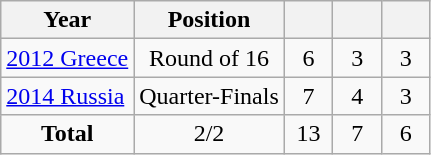<table class="wikitable" style="text-align: center;">
<tr>
<th>Year</th>
<th>Position</th>
<th width=25px></th>
<th width=25px></th>
<th width=25px></th>
</tr>
<tr bgcolor=>
<td style="text-align: left;"> <a href='#'>2012 Greece</a></td>
<td>Round of 16</td>
<td>6</td>
<td>3</td>
<td>3</td>
</tr>
<tr bgcolor=>
<td style="text-align: left;"> <a href='#'>2014 Russia</a></td>
<td>Quarter-Finals</td>
<td>7</td>
<td>4</td>
<td>3</td>
</tr>
<tr>
<td><strong>Total</strong></td>
<td>2/2</td>
<td>13</td>
<td>7</td>
<td>6</td>
</tr>
</table>
